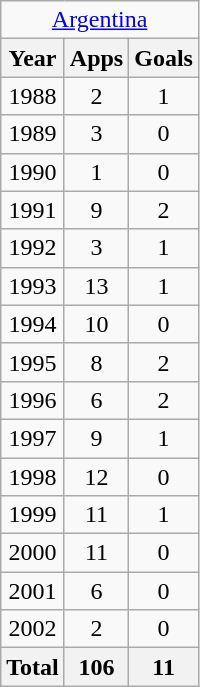<table class="wikitable" style="text-align:center">
<tr>
<td colspan="3"><a href='#'>Argentina</a></td>
</tr>
<tr>
<th>Year</th>
<th>Apps</th>
<th>Goals</th>
</tr>
<tr>
<td>1988</td>
<td>2</td>
<td>1</td>
</tr>
<tr>
<td>1989</td>
<td>3</td>
<td>0</td>
</tr>
<tr>
<td>1990</td>
<td>1</td>
<td>0</td>
</tr>
<tr>
<td>1991</td>
<td>9</td>
<td>2</td>
</tr>
<tr>
<td>1992</td>
<td>3</td>
<td>1</td>
</tr>
<tr>
<td>1993</td>
<td>13</td>
<td>1</td>
</tr>
<tr>
<td>1994</td>
<td>10</td>
<td>0</td>
</tr>
<tr>
<td>1995</td>
<td>8</td>
<td>2</td>
</tr>
<tr>
<td>1996</td>
<td>6</td>
<td>2</td>
</tr>
<tr>
<td>1997</td>
<td>9</td>
<td>1</td>
</tr>
<tr>
<td>1998</td>
<td>12</td>
<td>0</td>
</tr>
<tr>
<td>1999</td>
<td>11</td>
<td>1</td>
</tr>
<tr>
<td>2000</td>
<td>11</td>
<td>0</td>
</tr>
<tr>
<td>2001</td>
<td>6</td>
<td>0</td>
</tr>
<tr>
<td>2002</td>
<td>2</td>
<td>0</td>
</tr>
<tr>
<th>Total</th>
<th>106</th>
<th>11</th>
</tr>
</table>
